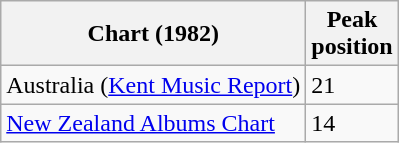<table class="wikitable">
<tr>
<th>Chart (1982)</th>
<th>Peak<br>position</th>
</tr>
<tr>
<td>Australia (<a href='#'>Kent Music Report</a>)</td>
<td>21</td>
</tr>
<tr>
<td><a href='#'>New Zealand Albums Chart</a></td>
<td>14</td>
</tr>
</table>
